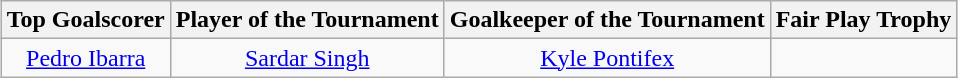<table class=wikitable style="margin:auto; text-align:center">
<tr>
<th>Top Goalscorer</th>
<th>Player of the Tournament</th>
<th>Goalkeeper of the Tournament</th>
<th>Fair Play Trophy</th>
</tr>
<tr>
<td> <a href='#'>Pedro Ibarra</a></td>
<td> <a href='#'>Sardar Singh</a></td>
<td> <a href='#'>Kyle Pontifex</a></td>
<td></td>
</tr>
</table>
